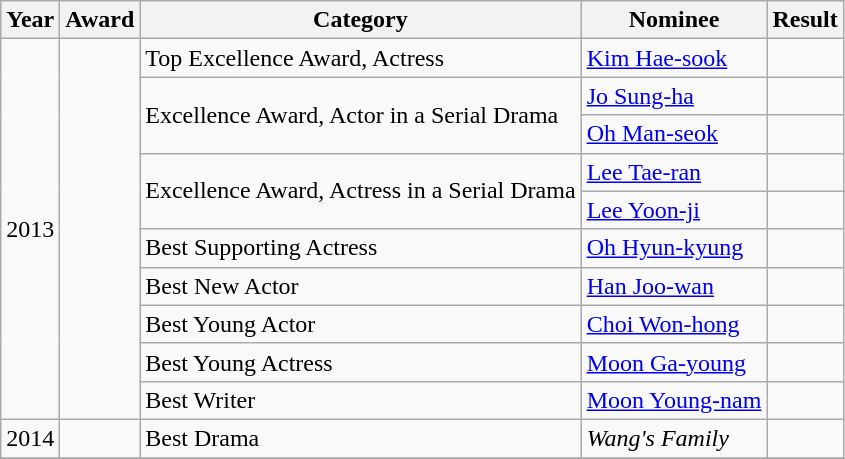<table class="wikitable">
<tr>
<th>Year</th>
<th>Award</th>
<th>Category</th>
<th>Nominee</th>
<th>Result</th>
</tr>
<tr>
<td rowspan=10>2013</td>
<td rowspan=10></td>
<td>Top Excellence Award, Actress</td>
<td><a href='#'>Kim Hae-sook</a></td>
<td></td>
</tr>
<tr>
<td rowspan=2>Excellence Award, Actor in a Serial Drama</td>
<td><a href='#'>Jo Sung-ha</a></td>
<td></td>
</tr>
<tr>
<td><a href='#'>Oh Man-seok</a></td>
<td></td>
</tr>
<tr>
<td rowspan=2>Excellence Award, Actress in a Serial Drama</td>
<td><a href='#'>Lee Tae-ran</a></td>
<td></td>
</tr>
<tr>
<td><a href='#'>Lee Yoon-ji</a></td>
<td></td>
</tr>
<tr>
<td>Best Supporting Actress</td>
<td><a href='#'>Oh Hyun-kyung</a></td>
<td></td>
</tr>
<tr>
<td>Best New Actor</td>
<td><a href='#'>Han Joo-wan</a></td>
<td></td>
</tr>
<tr>
<td>Best Young Actor</td>
<td><a href='#'>Choi Won-hong</a></td>
<td></td>
</tr>
<tr>
<td>Best Young Actress</td>
<td><a href='#'>Moon Ga-young</a></td>
<td></td>
</tr>
<tr>
<td>Best Writer</td>
<td><a href='#'>Moon Young-nam</a></td>
<td></td>
</tr>
<tr>
<td>2014</td>
<td></td>
<td>Best Drama</td>
<td><em>Wang's Family</em></td>
<td></td>
</tr>
<tr>
</tr>
</table>
